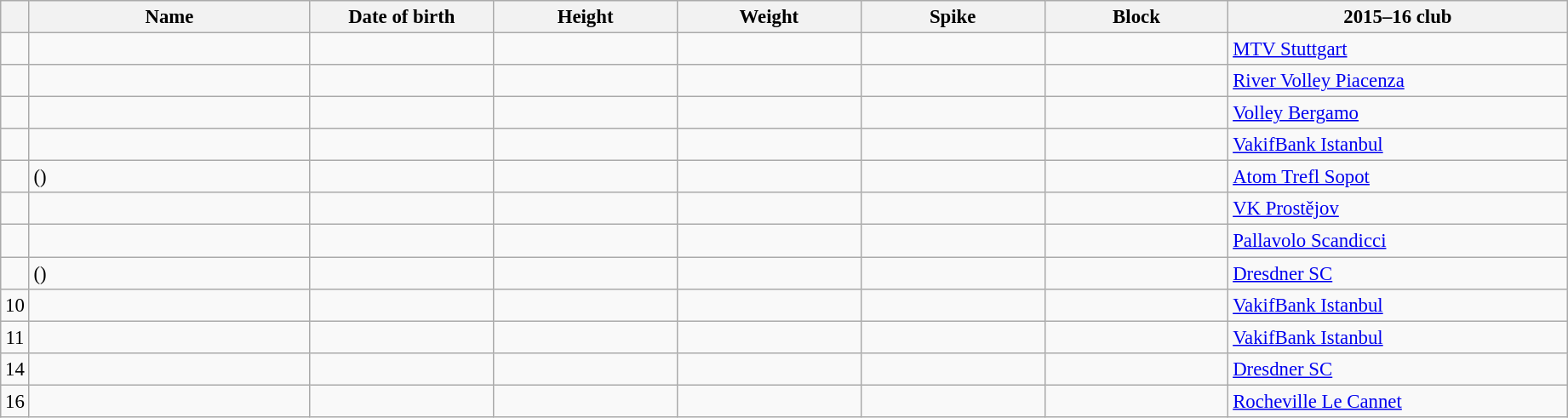<table class="wikitable sortable" style="font-size:95%; text-align:center;">
<tr>
<th></th>
<th style="width:14em">Name</th>
<th style="width:9em">Date of birth</th>
<th style="width:9em">Height</th>
<th style="width:9em">Weight</th>
<th style="width:9em">Spike</th>
<th style="width:9em">Block</th>
<th style="width:17em">2015–16 club</th>
</tr>
<tr>
<td></td>
<td align=left></td>
<td align="right"></td>
<td></td>
<td></td>
<td></td>
<td></td>
<td align=left> <a href='#'>MTV Stuttgart</a></td>
</tr>
<tr>
<td></td>
<td align=left></td>
<td align="right"></td>
<td></td>
<td></td>
<td></td>
<td></td>
<td align=left> <a href='#'>River Volley Piacenza</a></td>
</tr>
<tr>
<td></td>
<td align=left></td>
<td align="right"></td>
<td></td>
<td></td>
<td></td>
<td></td>
<td align=left> <a href='#'>Volley Bergamo</a></td>
</tr>
<tr>
<td></td>
<td align=left></td>
<td align="right"></td>
<td></td>
<td></td>
<td></td>
<td></td>
<td align=left> <a href='#'>VakifBank Istanbul</a></td>
</tr>
<tr>
<td></td>
<td align=left> ()</td>
<td align="right"></td>
<td></td>
<td></td>
<td></td>
<td></td>
<td align=left> <a href='#'>Atom Trefl Sopot</a></td>
</tr>
<tr>
<td></td>
<td align=left></td>
<td align="right"></td>
<td></td>
<td></td>
<td></td>
<td></td>
<td align=left> <a href='#'>VK Prostějov</a></td>
</tr>
<tr>
<td></td>
<td align=left></td>
<td align="right"></td>
<td></td>
<td></td>
<td></td>
<td></td>
<td align=left> <a href='#'>Pallavolo Scandicci</a></td>
</tr>
<tr>
<td></td>
<td align=left> ()</td>
<td align="right"></td>
<td></td>
<td></td>
<td></td>
<td></td>
<td align=left> <a href='#'>Dresdner SC</a></td>
</tr>
<tr>
<td>10</td>
<td align=left></td>
<td align="right"></td>
<td></td>
<td></td>
<td></td>
<td></td>
<td align=left> <a href='#'>VakifBank Istanbul</a></td>
</tr>
<tr>
<td>11</td>
<td align=left></td>
<td align="right"></td>
<td></td>
<td></td>
<td></td>
<td></td>
<td align=left> <a href='#'>VakifBank Istanbul</a></td>
</tr>
<tr>
<td>14</td>
<td align=left></td>
<td align=right></td>
<td></td>
<td></td>
<td></td>
<td></td>
<td align=left> <a href='#'>Dresdner SC</a></td>
</tr>
<tr>
<td>16</td>
<td align=left></td>
<td align=right></td>
<td></td>
<td></td>
<td></td>
<td></td>
<td align=left> <a href='#'>Rocheville Le Cannet</a></td>
</tr>
</table>
